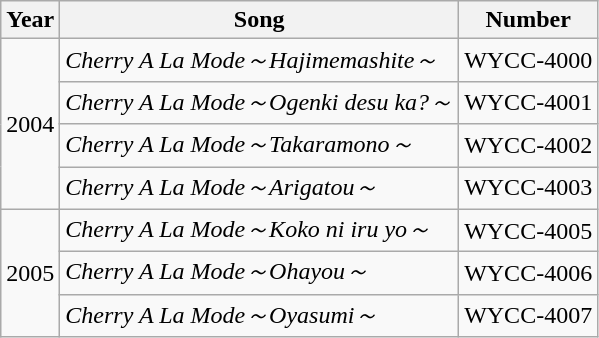<table class="wikitable sortable">
<tr>
<th>Year</th>
<th>Song</th>
<th>Number</th>
</tr>
<tr>
<td rowspan="4">2004</td>
<td><em>Cherry A La Mode～Hajimemashite～</em></td>
<td>WYCC-4000</td>
</tr>
<tr>
<td><em>Cherry A La Mode～Ogenki desu ka?～</em></td>
<td>WYCC-4001</td>
</tr>
<tr>
<td><em>Cherry A La Mode～Takaramono～</em></td>
<td>WYCC-4002</td>
</tr>
<tr>
<td><em>Cherry A La Mode～Arigatou～</em></td>
<td>WYCC-4003</td>
</tr>
<tr>
<td rowspan="3">2005</td>
<td><em>Cherry A La Mode～Koko ni iru yo～</em></td>
<td>WYCC-4005</td>
</tr>
<tr>
<td><em>Cherry A La Mode～Ohayou～</em></td>
<td>WYCC-4006</td>
</tr>
<tr>
<td><em>Cherry A La Mode～Oyasumi～</em></td>
<td>WYCC-4007</td>
</tr>
</table>
